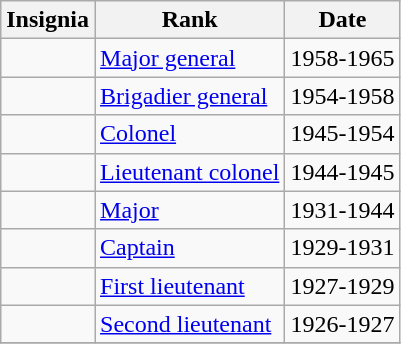<table class="wikitable">
<tr>
<th>Insignia</th>
<th>Rank</th>
<th>Date</th>
</tr>
<tr>
<td></td>
<td><a href='#'>Major general</a></td>
<td>1958-1965</td>
</tr>
<tr>
<td></td>
<td><a href='#'>Brigadier general</a></td>
<td>1954-1958</td>
</tr>
<tr>
<td></td>
<td><a href='#'>Colonel</a></td>
<td>1945-1954</td>
</tr>
<tr>
<td></td>
<td><a href='#'>Lieutenant colonel</a></td>
<td>1944-1945</td>
</tr>
<tr>
<td></td>
<td><a href='#'>Major</a></td>
<td>1931-1944</td>
</tr>
<tr>
<td></td>
<td><a href='#'>Captain</a></td>
<td>1929-1931</td>
</tr>
<tr>
<td></td>
<td><a href='#'>First lieutenant</a></td>
<td>1927-1929</td>
</tr>
<tr>
<td></td>
<td><a href='#'>Second lieutenant</a></td>
<td>1926-1927</td>
</tr>
<tr>
</tr>
</table>
